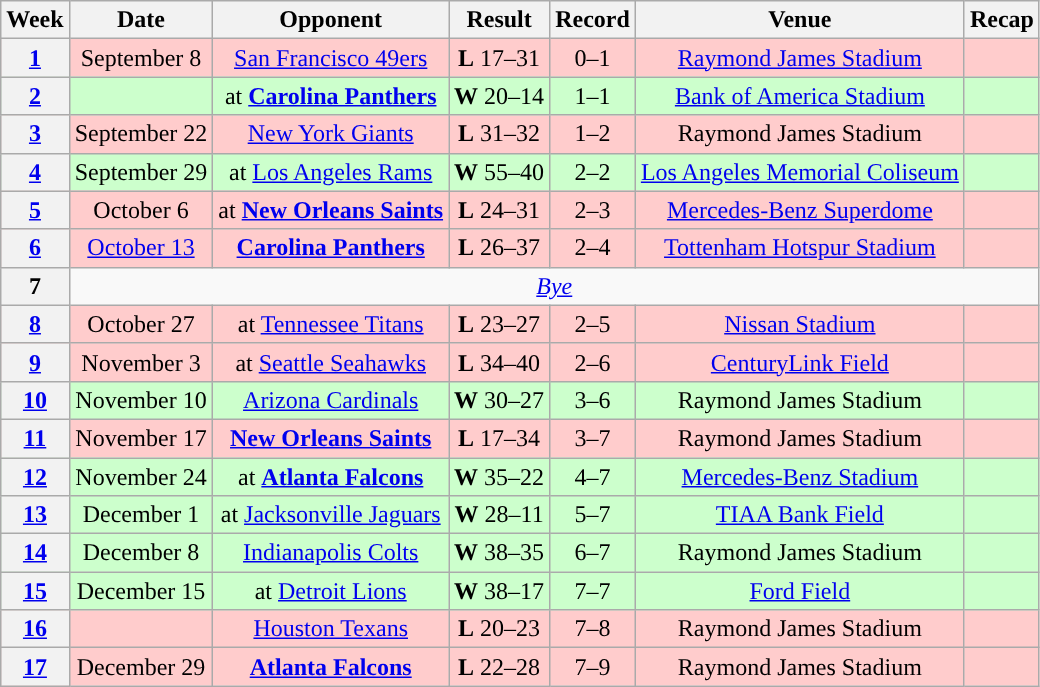<table class="wikitable" style="text-align:center">
<tr>
<th>Week</th>
<th>Date</th>
<th>Opponent</th>
<th>Result</th>
<th>Record</th>
<th>Venue</th>
<th>Recap</th>
</tr>
<tr style="background:#fcc">
<th><a href='#'>1</a></th>
<td>September 8</td>
<td><a href='#'>San Francisco 49ers</a></td>
<td><strong>L</strong> 17–31</td>
<td>0–1</td>
<td><a href='#'>Raymond James Stadium</a></td>
<td></td>
</tr>
<tr style="background:#cfc">
<th><a href='#'>2</a></th>
<td></td>
<td>at <strong><a href='#'>Carolina Panthers</a></strong></td>
<td><strong>W</strong> 20–14</td>
<td>1–1</td>
<td><a href='#'>Bank of America Stadium</a></td>
<td></td>
</tr>
<tr style="background:#fcc">
<th><a href='#'>3</a></th>
<td>September 22</td>
<td><a href='#'>New York Giants</a></td>
<td><strong>L</strong> 31–32</td>
<td>1–2</td>
<td>Raymond James Stadium</td>
<td></td>
</tr>
<tr style="background:#cfc">
<th><a href='#'>4</a></th>
<td>September 29</td>
<td>at <a href='#'>Los Angeles Rams</a></td>
<td><strong>W</strong> 55–40</td>
<td>2–2</td>
<td><a href='#'>Los Angeles Memorial Coliseum</a></td>
<td></td>
</tr>
<tr style="background:#fcc">
<th><a href='#'>5</a></th>
<td>October 6</td>
<td>at <strong><a href='#'>New Orleans Saints</a></strong></td>
<td><strong>L</strong> 24–31</td>
<td>2–3</td>
<td><a href='#'>Mercedes-Benz Superdome</a></td>
<td></td>
</tr>
<tr style="background:#fcc">
<th><a href='#'>6</a></th>
<td><a href='#'>October 13</a></td>
<td><strong><a href='#'>Carolina Panthers</a></strong></td>
<td><strong>L</strong> 26–37</td>
<td>2–4</td>
<td> <a href='#'>Tottenham Hotspur Stadium</a> </td>
<td></td>
</tr>
<tr>
<th>7</th>
<td colspan="6"><em><a href='#'>Bye</a></em></td>
</tr>
<tr style="background:#fcc">
<th><a href='#'>8</a></th>
<td>October 27</td>
<td>at <a href='#'>Tennessee Titans</a></td>
<td><strong>L</strong> 23–27</td>
<td>2–5</td>
<td><a href='#'>Nissan Stadium</a></td>
<td></td>
</tr>
<tr style="background:#fcc">
<th><a href='#'>9</a></th>
<td>November 3</td>
<td>at <a href='#'>Seattle Seahawks</a></td>
<td><strong>L</strong> 34–40 </td>
<td>2–6</td>
<td><a href='#'>CenturyLink Field</a></td>
<td></td>
</tr>
<tr style="background:#cfc">
<th><a href='#'>10</a></th>
<td>November 10</td>
<td><a href='#'>Arizona Cardinals</a></td>
<td><strong>W</strong> 30–27</td>
<td>3–6</td>
<td>Raymond James Stadium</td>
<td></td>
</tr>
<tr style="background:#fcc">
<th><a href='#'>11</a></th>
<td>November 17</td>
<td><strong><a href='#'>New Orleans Saints</a></strong></td>
<td><strong>L</strong> 17–34</td>
<td>3–7</td>
<td>Raymond James Stadium</td>
<td></td>
</tr>
<tr style="background:#cfc">
<th><a href='#'>12</a></th>
<td>November 24</td>
<td>at <strong><a href='#'>Atlanta Falcons</a></strong></td>
<td><strong>W</strong> 35–22</td>
<td>4–7</td>
<td><a href='#'>Mercedes-Benz Stadium</a></td>
<td></td>
</tr>
<tr style="background:#cfc">
<th><a href='#'>13</a></th>
<td>December 1</td>
<td>at <a href='#'>Jacksonville Jaguars</a></td>
<td><strong>W</strong> 28–11</td>
<td>5–7</td>
<td><a href='#'>TIAA Bank Field</a></td>
<td></td>
</tr>
<tr style="background:#cfc">
<th><a href='#'>14</a></th>
<td>December 8</td>
<td><a href='#'>Indianapolis Colts</a></td>
<td><strong>W</strong> 38–35</td>
<td>6–7</td>
<td>Raymond James Stadium</td>
<td></td>
</tr>
<tr style="background:#cfc">
<th><a href='#'>15</a></th>
<td>December 15</td>
<td>at <a href='#'>Detroit Lions</a></td>
<td><strong>W</strong> 38–17</td>
<td>7–7</td>
<td><a href='#'>Ford Field</a></td>
<td></td>
</tr>
<tr style="background:#fcc">
<th><a href='#'>16</a></th>
<td></td>
<td><a href='#'>Houston Texans</a></td>
<td><strong>L</strong> 20–23</td>
<td>7–8</td>
<td>Raymond James Stadium</td>
<td></td>
</tr>
<tr style="background:#fcc">
<th><a href='#'>17</a></th>
<td>December 29</td>
<td><strong><a href='#'>Atlanta Falcons</a></strong></td>
<td><strong>L</strong> 22–28 </td>
<td>7–9</td>
<td>Raymond James Stadium</td>
<td></td>
</tr>
</table>
